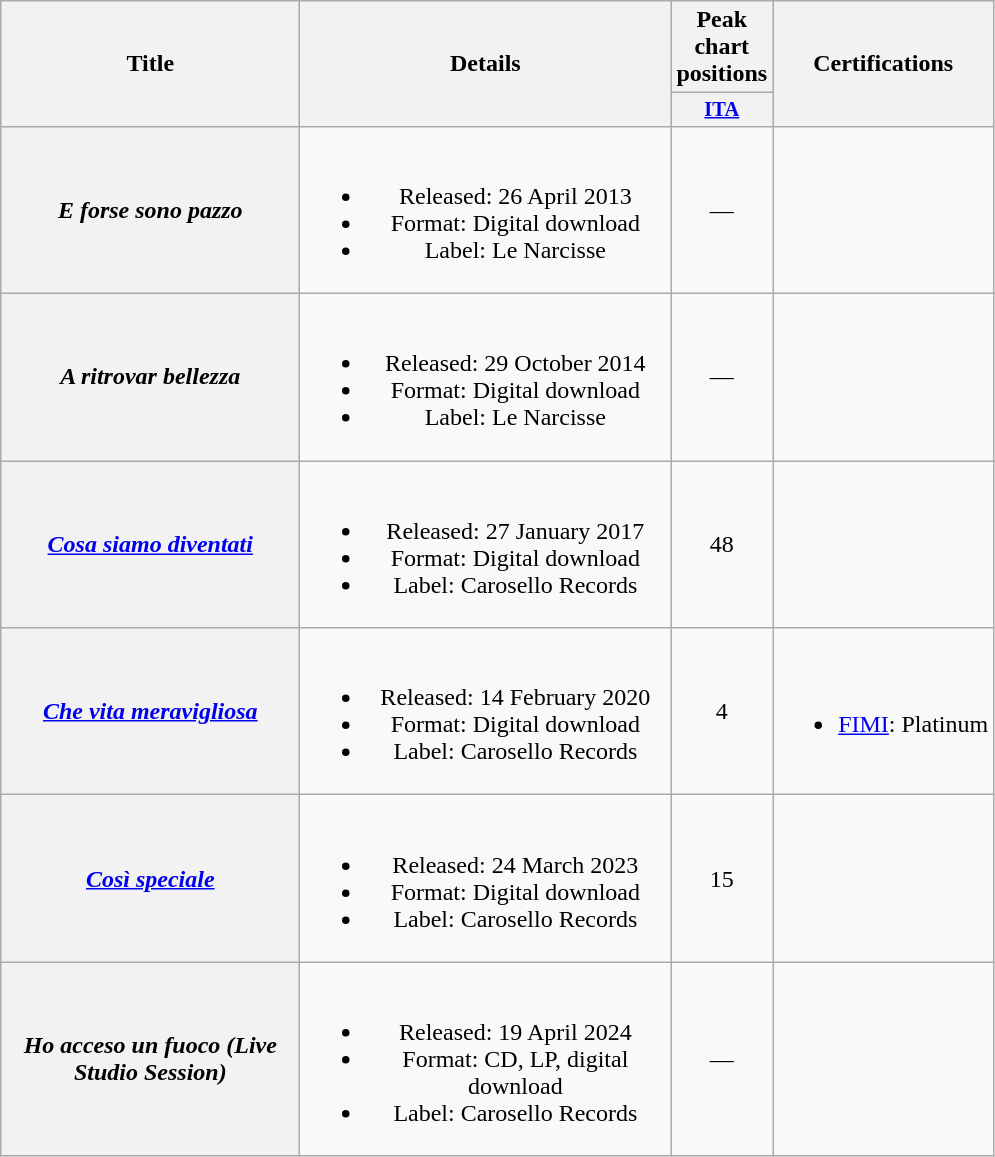<table class="wikitable plainrowheaders" style="text-align:center;">
<tr>
<th scope="col" rowspan="2" style="width:12em;">Title</th>
<th scope="col" rowspan="2" style="width:15em;">Details</th>
<th scope="col" colspan="1">Peak chart positions</th>
<th scope="col" rowspan="2">Certifications</th>
</tr>
<tr>
<th scope="col" style="width:3em;font-size:85%;"><a href='#'>ITA</a><br></th>
</tr>
<tr>
<th scope="row"><em>E forse sono pazzo</em></th>
<td><br><ul><li>Released: 26 April 2013</li><li>Format: Digital download</li><li>Label: Le Narcisse</li></ul></td>
<td>—</td>
<td></td>
</tr>
<tr>
<th scope="row"><em>A ritrovar bellezza</em></th>
<td><br><ul><li>Released: 29 October 2014</li><li>Format: Digital download</li><li>Label: Le Narcisse</li></ul></td>
<td>—</td>
<td></td>
</tr>
<tr>
<th scope="row"><em><a href='#'>Cosa siamo diventati</a></em></th>
<td><br><ul><li>Released: 27 January 2017</li><li>Format: Digital download</li><li>Label: Carosello Records</li></ul></td>
<td>48</td>
<td></td>
</tr>
<tr>
<th scope="row"><em><a href='#'>Che vita meravigliosa</a></em></th>
<td><br><ul><li>Released: 14 February 2020</li><li>Format: Digital download</li><li>Label: Carosello Records</li></ul></td>
<td>4</td>
<td><br><ul><li><a href='#'>FIMI</a>: Platinum</li></ul></td>
</tr>
<tr>
<th scope="row"><em><a href='#'>Così speciale</a></em></th>
<td><br><ul><li>Released: 24 March 2023</li><li>Format: Digital download</li><li>Label: Carosello Records</li></ul></td>
<td>15<br></td>
<td></td>
</tr>
<tr>
<th scope="row"><em>Ho acceso un fuoco (Live Studio Session)</em></th>
<td><br><ul><li>Released: 19 April 2024</li><li>Format: CD, LP, digital download</li><li>Label: Carosello Records</li></ul></td>
<td>—</td>
<td></td>
</tr>
</table>
